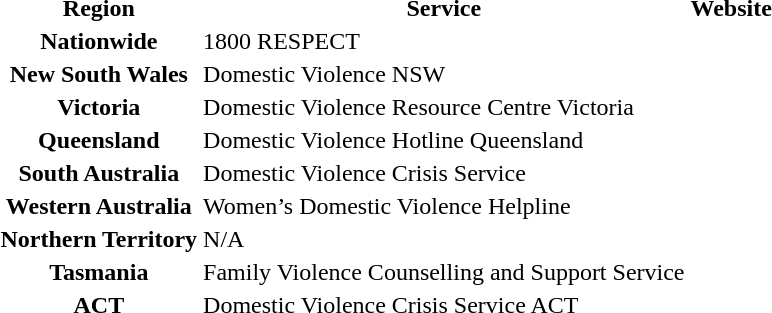<table>
<tr>
<th>Region</th>
<th>Service</th>
<th>Website</th>
</tr>
<tr>
<th>Nationwide</th>
<td>1800 RESPECT</td>
<td></td>
</tr>
<tr>
<th>New South Wales</th>
<td>Domestic Violence NSW</td>
<td></td>
</tr>
<tr>
<th>Victoria</th>
<td>Domestic Violence Resource Centre Victoria</td>
<td></td>
</tr>
<tr>
<th>Queensland</th>
<td>Domestic Violence Hotline Queensland</td>
<td></td>
</tr>
<tr>
<th>South Australia</th>
<td>Domestic Violence Crisis Service</td>
<td></td>
</tr>
<tr>
<th>Western Australia</th>
<td>Women’s Domestic Violence Helpline</td>
<td></td>
</tr>
<tr>
<th>Northern Territory</th>
<td>N/A</td>
<td></td>
</tr>
<tr>
<th>Tasmania</th>
<td>Family Violence Counselling and Support Service</td>
<td></td>
</tr>
<tr>
<th>ACT</th>
<td>Domestic Violence Crisis Service ACT</td>
<td></td>
</tr>
</table>
